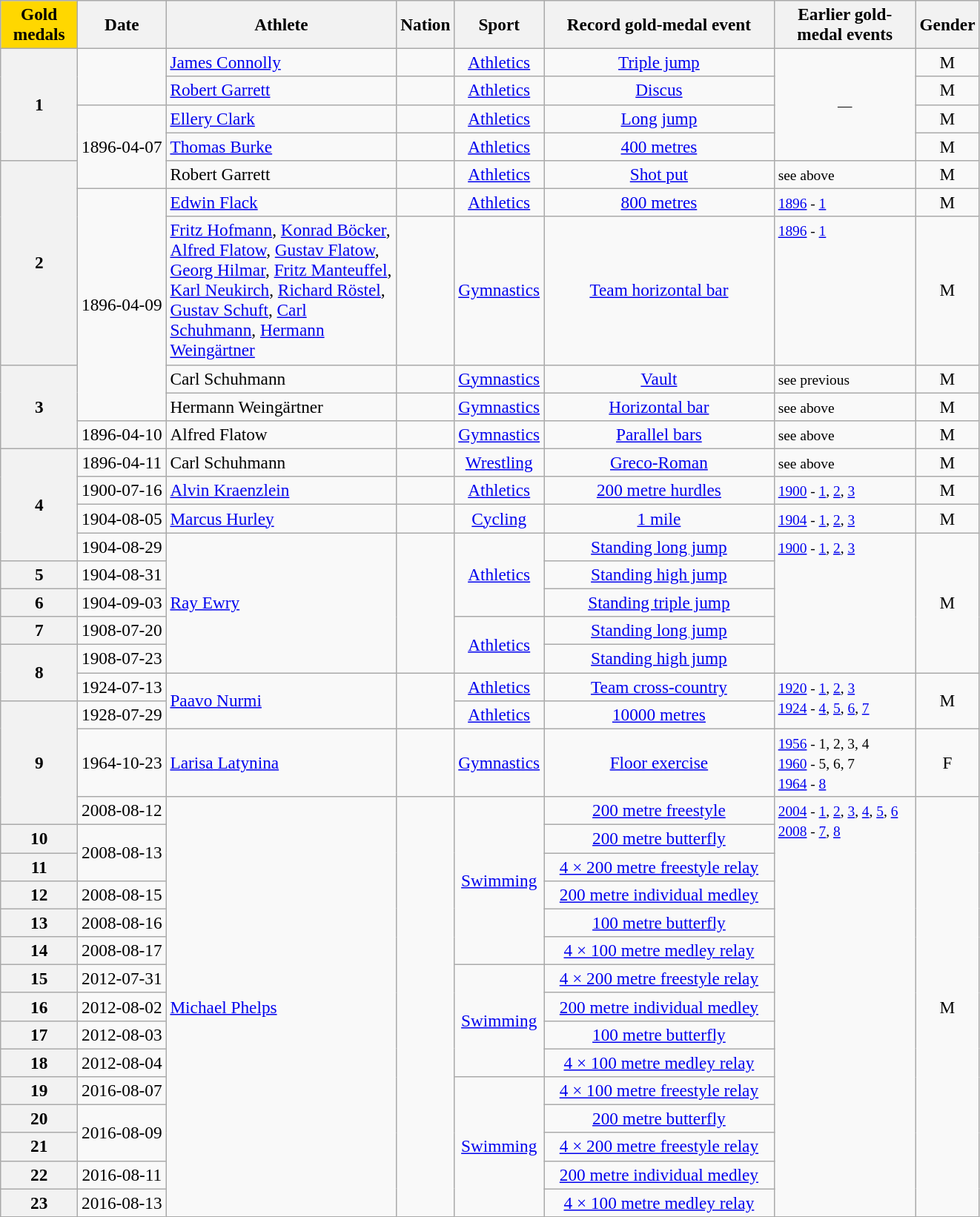<table class="wikitable" style="text-align:center; font-size:97%">
<tr>
<th style="background:gold; width:4.0em; font-weight:bold;">Gold medals</th>
<th>Date</th>
<th width="200">Athlete</th>
<th>Nation</th>
<th>Sport</th>
<th width="200">Record gold-medal event</th>
<th width="120">Earlier gold-medal events</th>
<th>Gender</th>
</tr>
<tr>
<th rowspan=4>1</th>
<td rowspan=2></td>
<td align="left"><a href='#'>James Connolly</a></td>
<td align="left"></td>
<td><a href='#'>Athletics</a></td>
<td><a href='#'>Triple jump</a></td>
<td rowspan="4"><small>—</small></td>
<td>M</td>
</tr>
<tr>
<td align="left"><a href='#'>Robert Garrett</a></td>
<td align="left"></td>
<td><a href='#'>Athletics</a></td>
<td><a href='#'>Discus</a></td>
<td>M</td>
</tr>
<tr>
<td rowspan=3>1896-04-07</td>
<td align="left"><a href='#'>Ellery Clark</a></td>
<td align="left"></td>
<td><a href='#'>Athletics</a></td>
<td><a href='#'>Long jump</a></td>
<td>M</td>
</tr>
<tr>
<td align="left"><a href='#'>Thomas Burke</a></td>
<td align="left"></td>
<td><a href='#'>Athletics</a></td>
<td><a href='#'>400 metres</a></td>
<td>M</td>
</tr>
<tr>
<th rowspan=3>2</th>
<td align="left">Robert Garrett</td>
<td align="left"></td>
<td><a href='#'>Athletics</a></td>
<td><a href='#'>Shot put</a></td>
<td align="left"><small>see above</small></td>
<td>M</td>
</tr>
<tr>
<td rowspan=4>1896-04-09</td>
<td align="left"><a href='#'>Edwin Flack</a></td>
<td align="left"></td>
<td><a href='#'>Athletics</a></td>
<td><a href='#'>800 metres</a></td>
<td align="left"  valign="top"><small><a href='#'>1896</a> - <a href='#'>1</a></small></td>
<td>M</td>
</tr>
<tr>
<td align="left"><a href='#'>Fritz Hofmann</a>, <a href='#'>Konrad Böcker</a>, <a href='#'>Alfred Flatow</a>, <a href='#'>Gustav Flatow</a>, <a href='#'>Georg Hilmar</a>, <a href='#'>Fritz Manteuffel</a>, <a href='#'>Karl Neukirch</a>, <a href='#'>Richard Röstel</a>, <a href='#'>Gustav Schuft</a>, <a href='#'>Carl Schuhmann</a>, <a href='#'>Hermann Weingärtner</a></td>
<td align="left"></td>
<td><a href='#'>Gymnastics</a></td>
<td><a href='#'>Team horizontal bar</a></td>
<td align="left"  valign="top"><small><a href='#'>1896</a> - <a href='#'>1</a></small></td>
<td>M</td>
</tr>
<tr>
<th rowspan=3>3</th>
<td align="left">Carl Schuhmann</td>
<td align="left"></td>
<td><a href='#'>Gymnastics</a></td>
<td><a href='#'>Vault</a></td>
<td align="left"><small>see previous</small></td>
<td>M</td>
</tr>
<tr>
<td align="left">Hermann Weingärtner</td>
<td align="left"></td>
<td><a href='#'>Gymnastics</a></td>
<td><a href='#'>Horizontal bar</a></td>
<td align="left"><small>see above</small></td>
<td>M</td>
</tr>
<tr>
<td>1896-04-10</td>
<td align="left">Alfred Flatow</td>
<td align="left"></td>
<td><a href='#'>Gymnastics</a></td>
<td><a href='#'>Parallel bars</a></td>
<td align="left"  valign="top"><small>see above</small></td>
<td>M</td>
</tr>
<tr>
<th rowspan=4>4</th>
<td>1896-04-11</td>
<td align="left">Carl Schuhmann</td>
<td align="left"></td>
<td><a href='#'>Wrestling</a></td>
<td><a href='#'>Greco-Roman</a></td>
<td align="left"  valign="top"><small>see above</small></td>
<td>M</td>
</tr>
<tr>
<td>1900-07-16</td>
<td align="left"><a href='#'>Alvin Kraenzlein</a></td>
<td align="left"></td>
<td><a href='#'>Athletics</a></td>
<td><a href='#'>200 metre hurdles</a></td>
<td align="left"  valign="top"><small><a href='#'>1900</a> - <a href='#'>1</a>, <a href='#'>2</a>, <a href='#'>3</a></small></td>
<td>M</td>
</tr>
<tr>
<td>1904-08-05</td>
<td align="left"><a href='#'>Marcus Hurley</a></td>
<td align="left"></td>
<td><a href='#'>Cycling</a></td>
<td><a href='#'>1 mile</a></td>
<td align="left"  valign="top"><small><a href='#'>1904</a> - <a href='#'>1</a>, <a href='#'>2</a>, <a href='#'>3</a></small></td>
<td>M</td>
</tr>
<tr>
<td>1904-08-29</td>
<td align="left" rowspan="5"><a href='#'>Ray Ewry</a></td>
<td align="left" rowspan="5"></td>
<td rowspan="3"><a href='#'>Athletics</a></td>
<td><a href='#'>Standing long jump</a></td>
<td align="left"  rowspan="5" valign="top"><small><a href='#'>1900</a> - <a href='#'>1</a>, <a href='#'>2</a>, <a href='#'>3</a></small></td>
<td rowspan="5">M</td>
</tr>
<tr>
<th>5</th>
<td>1904-08-31</td>
<td><a href='#'>Standing high jump</a></td>
</tr>
<tr>
<th>6</th>
<td>1904-09-03</td>
<td><a href='#'>Standing triple jump</a></td>
</tr>
<tr>
<th>7</th>
<td>1908-07-20</td>
<td rowspan="2"><a href='#'>Athletics</a></td>
<td><a href='#'>Standing long jump</a></td>
</tr>
<tr>
<th rowspan=2>8</th>
<td>1908-07-23</td>
<td><a href='#'>Standing high jump</a></td>
</tr>
<tr>
<td>1924-07-13</td>
<td align="left"  rowspan="2"><a href='#'>Paavo Nurmi</a></td>
<td align="left"  rowspan="2"></td>
<td><a href='#'>Athletics</a></td>
<td><a href='#'>Team cross-country</a></td>
<td rowspan="2" align="left"  valign="top"><small><a href='#'>1920</a> - <a href='#'>1</a>, <a href='#'>2</a>, <a href='#'>3</a><br><a href='#'>1924</a> - <a href='#'>4</a>, <a href='#'>5</a>, <a href='#'>6</a>, <a href='#'>7</a></small></td>
<td rowspan="2">M</td>
</tr>
<tr>
<th rowspan=3>9</th>
<td>1928-07-29</td>
<td><a href='#'>Athletics</a></td>
<td><a href='#'>10000 metres</a></td>
</tr>
<tr>
<td>1964-10-23</td>
<td align="left"><a href='#'>Larisa Latynina</a></td>
<td align="left"></td>
<td><a href='#'>Gymnastics</a></td>
<td><a href='#'>Floor exercise</a></td>
<td align="left"  valign="top"><small><a href='#'>1956</a> - 1, 2, 3, 4<br> <a href='#'>1960</a> - 5, 6, 7<br> <a href='#'>1964</a> - <a href='#'>8</a></small></td>
<td>F</td>
</tr>
<tr>
<td>2008-08-12</td>
<td align="left" rowspan="15"><a href='#'>Michael Phelps</a></td>
<td align="left" rowspan="15"></td>
<td rowspan="6"><a href='#'>Swimming</a></td>
<td><a href='#'>200 metre freestyle</a></td>
<td rowspan="15" align="left"  valign="top"><small><a href='#'>2004</a> - <a href='#'>1</a>, <a href='#'>2</a>, <a href='#'>3</a>, <a href='#'>4</a>, <a href='#'>5</a>, <a href='#'>6</a><br> <a href='#'>2008</a> - <a href='#'>7</a>, <a href='#'>8</a><br></small></td>
<td rowspan="15">M</td>
</tr>
<tr>
<th>10</th>
<td rowspan=2>2008-08-13</td>
<td><a href='#'>200 metre butterfly</a></td>
</tr>
<tr>
<th>11</th>
<td><a href='#'>4 × 200 metre freestyle relay</a></td>
</tr>
<tr>
<th>12</th>
<td>2008-08-15</td>
<td><a href='#'>200 metre individual medley</a></td>
</tr>
<tr>
<th>13</th>
<td>2008-08-16</td>
<td><a href='#'>100 metre butterfly</a></td>
</tr>
<tr>
<th>14</th>
<td>2008-08-17</td>
<td><a href='#'>4 × 100 metre medley relay</a></td>
</tr>
<tr>
<th>15</th>
<td>2012-07-31</td>
<td rowspan="4"><a href='#'>Swimming</a></td>
<td><a href='#'>4 × 200 metre freestyle relay</a></td>
</tr>
<tr>
<th>16</th>
<td>2012-08-02</td>
<td><a href='#'>200 metre individual medley</a></td>
</tr>
<tr>
<th>17</th>
<td>2012-08-03</td>
<td><a href='#'>100 metre butterfly</a></td>
</tr>
<tr>
<th>18</th>
<td>2012-08-04</td>
<td><a href='#'>4 × 100 metre medley relay</a></td>
</tr>
<tr>
<th>19</th>
<td>2016-08-07</td>
<td rowspan="5"><a href='#'>Swimming</a></td>
<td><a href='#'>4 × 100 metre freestyle relay</a></td>
</tr>
<tr>
<th>20</th>
<td rowspan=2>2016-08-09</td>
<td><a href='#'>200 metre butterfly</a></td>
</tr>
<tr>
<th>21</th>
<td><a href='#'>4 × 200 metre freestyle relay</a></td>
</tr>
<tr>
<th>22</th>
<td>2016-08-11</td>
<td><a href='#'>200 metre individual medley</a></td>
</tr>
<tr>
<th>23</th>
<td>2016-08-13</td>
<td><a href='#'>4 × 100 metre medley relay</a></td>
</tr>
</table>
